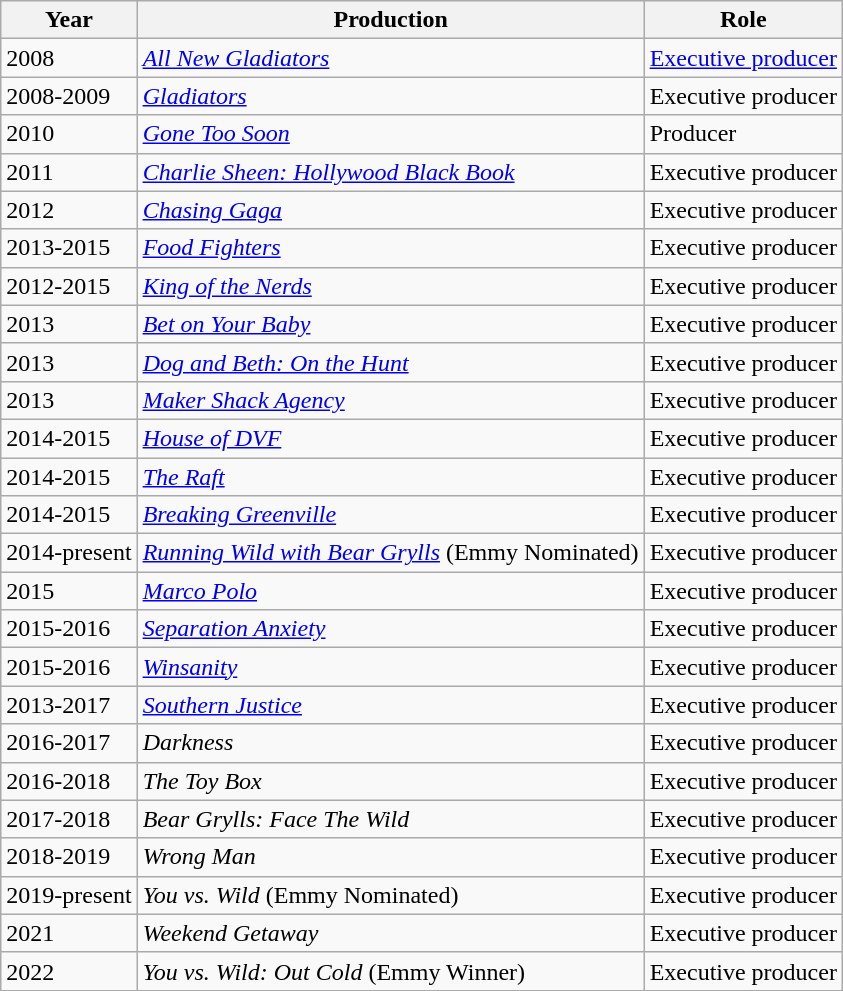<table class="wikitable sortable">
<tr>
<th>Year</th>
<th>Production</th>
<th>Role</th>
</tr>
<tr>
<td>2008</td>
<td><em><a href='#'>All New Gladiators</a></em></td>
<td><a href='#'>Executive producer</a></td>
</tr>
<tr>
<td>2008-2009</td>
<td><em><a href='#'>Gladiators</a></em></td>
<td>Executive producer</td>
</tr>
<tr>
<td>2010</td>
<td><em><a href='#'>Gone Too Soon</a></em></td>
<td>Producer</td>
</tr>
<tr>
<td>2011</td>
<td><em><a href='#'>Charlie Sheen: Hollywood Black Book</a></em></td>
<td>Executive producer</td>
</tr>
<tr>
<td>2012</td>
<td><em><a href='#'>Chasing Gaga</a></em></td>
<td>Executive producer</td>
</tr>
<tr>
<td>2013-2015</td>
<td><em><a href='#'>Food Fighters</a></em></td>
<td>Executive producer</td>
</tr>
<tr>
<td>2012-2015</td>
<td><em><a href='#'>King of the Nerds</a></em></td>
<td>Executive producer</td>
</tr>
<tr>
<td>2013</td>
<td><em><a href='#'>Bet on Your Baby</a></em></td>
<td>Executive producer</td>
</tr>
<tr>
<td>2013</td>
<td><em><a href='#'>Dog and Beth: On the Hunt</a></em></td>
<td>Executive producer</td>
</tr>
<tr>
<td>2013</td>
<td><em><a href='#'>Maker Shack Agency</a></em></td>
<td>Executive producer</td>
</tr>
<tr>
<td>2014-2015</td>
<td><em><a href='#'>House of DVF</a></em></td>
<td>Executive producer</td>
</tr>
<tr>
<td>2014-2015</td>
<td><em><a href='#'>The Raft</a></em></td>
<td>Executive producer</td>
</tr>
<tr>
<td>2014-2015</td>
<td><em><a href='#'>Breaking Greenville</a></em></td>
<td>Executive producer</td>
</tr>
<tr>
<td>2014-present</td>
<td><em><a href='#'>Running Wild with Bear Grylls</a></em> (Emmy Nominated)</td>
<td>Executive producer</td>
</tr>
<tr>
<td>2015</td>
<td><em><a href='#'>Marco Polo</a></em></td>
<td>Executive producer</td>
</tr>
<tr>
<td>2015-2016</td>
<td><em><a href='#'>Separation Anxiety</a></em></td>
<td>Executive producer</td>
</tr>
<tr>
<td>2015-2016</td>
<td><em><a href='#'>Winsanity</a></em></td>
<td>Executive producer</td>
</tr>
<tr>
<td>2013-2017</td>
<td><em><a href='#'>Southern Justice</a></em></td>
<td>Executive producer</td>
</tr>
<tr>
<td>2016-2017</td>
<td><em>Darkness</em></td>
<td>Executive producer</td>
</tr>
<tr>
<td>2016-2018</td>
<td><em>The Toy Box</em></td>
<td>Executive producer</td>
</tr>
<tr>
<td>2017-2018</td>
<td><em>Bear Grylls: Face The Wild</em></td>
<td>Executive producer</td>
</tr>
<tr>
<td>2018-2019</td>
<td><em>Wrong Man</em></td>
<td>Executive producer</td>
</tr>
<tr>
<td>2019-present</td>
<td><em>You vs. Wild</em> (Emmy Nominated)</td>
<td>Executive producer</td>
</tr>
<tr>
<td>2021</td>
<td><em>Weekend Getaway</em></td>
<td>Executive producer</td>
</tr>
<tr>
<td>2022</td>
<td><em>You vs. Wild: Out Cold</em> (Emmy Winner)</td>
<td>Executive producer</td>
</tr>
</table>
